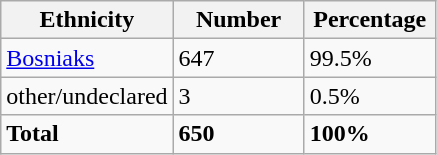<table class="wikitable">
<tr>
<th width="100px">Ethnicity</th>
<th width="80px">Number</th>
<th width="80px">Percentage</th>
</tr>
<tr>
<td><a href='#'>Bosniaks</a></td>
<td>647</td>
<td>99.5%</td>
</tr>
<tr>
<td>other/undeclared</td>
<td>3</td>
<td>0.5%</td>
</tr>
<tr>
<td><strong>Total</strong></td>
<td><strong>650</strong></td>
<td><strong>100%</strong></td>
</tr>
</table>
